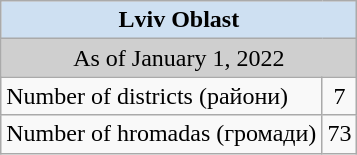<table class="wikitable">
<tr>
<td colspan="2" style="background:#CEE0F2; color:black; text-align:center;"><strong>Lviv Oblast</strong></td>
</tr>
<tr>
<td colspan="2" style="background:#CFCFCF; color:black; text-align:center;">As of January 1, 2022</td>
</tr>
<tr>
<td>Number of districts (райони)</td>
<td align="center">7</td>
</tr>
<tr>
<td>Number of hromadas (громади)</td>
<td align="center">73</td>
</tr>
</table>
